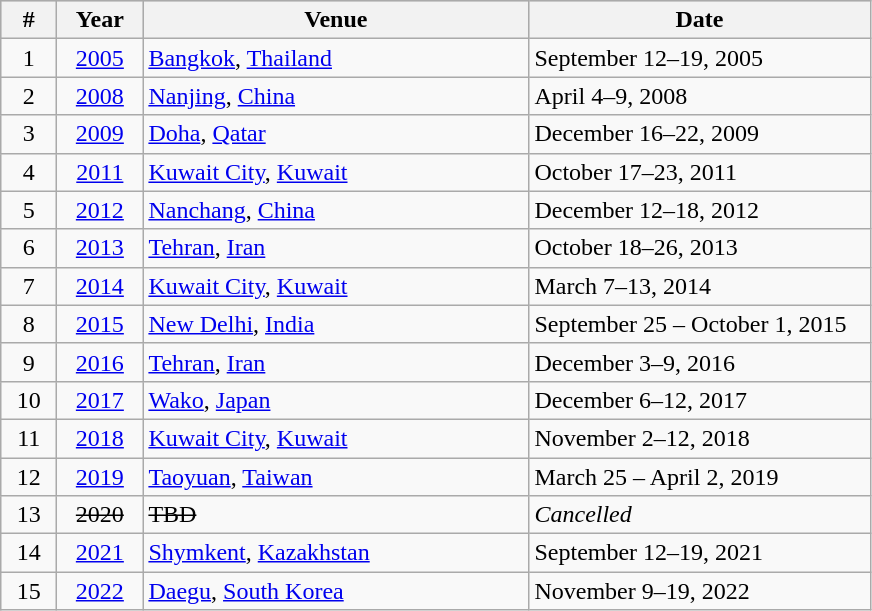<table class="wikitable" style="text-align:center;">
<tr style="background:#cccccc;">
<th width=30>#</th>
<th width=50>Year</th>
<th width=250>Venue</th>
<th width=220>Date</th>
</tr>
<tr>
<td>1</td>
<td><a href='#'>2005</a></td>
<td align=left> <a href='#'>Bangkok</a>, <a href='#'>Thailand</a></td>
<td align=left>September 12–19, 2005</td>
</tr>
<tr>
<td>2</td>
<td><a href='#'>2008</a></td>
<td align=left> <a href='#'>Nanjing</a>, <a href='#'>China</a></td>
<td align=left>April 4–9, 2008</td>
</tr>
<tr>
<td>3</td>
<td><a href='#'>2009</a></td>
<td align=left> <a href='#'>Doha</a>, <a href='#'>Qatar</a></td>
<td align=left>December 16–22, 2009</td>
</tr>
<tr>
<td>4</td>
<td><a href='#'>2011</a></td>
<td align=left> <a href='#'>Kuwait City</a>, <a href='#'>Kuwait</a></td>
<td align=left>October 17–23, 2011</td>
</tr>
<tr>
<td>5</td>
<td><a href='#'>2012</a></td>
<td align=left> <a href='#'>Nanchang</a>, <a href='#'>China</a></td>
<td align=left>December 12–18, 2012</td>
</tr>
<tr>
<td>6</td>
<td><a href='#'>2013</a></td>
<td align=left> <a href='#'>Tehran</a>, <a href='#'>Iran</a></td>
<td align=left>October 18–26, 2013</td>
</tr>
<tr>
<td>7</td>
<td><a href='#'>2014</a></td>
<td align=left> <a href='#'>Kuwait City</a>, <a href='#'>Kuwait</a></td>
<td align=left>March 7–13, 2014</td>
</tr>
<tr>
<td>8</td>
<td><a href='#'>2015</a></td>
<td align=left> <a href='#'>New Delhi</a>, <a href='#'>India</a></td>
<td align=left>September 25 – October 1, 2015</td>
</tr>
<tr>
<td>9</td>
<td><a href='#'>2016</a></td>
<td align=left> <a href='#'>Tehran</a>, <a href='#'>Iran</a></td>
<td align=left>December 3–9, 2016</td>
</tr>
<tr>
<td>10</td>
<td><a href='#'>2017</a></td>
<td align=left> <a href='#'>Wako</a>, <a href='#'>Japan</a></td>
<td align=left>December 6–12, 2017</td>
</tr>
<tr>
<td>11</td>
<td><a href='#'>2018</a></td>
<td align=left> <a href='#'>Kuwait City</a>, <a href='#'>Kuwait</a></td>
<td align=left>November 2–12, 2018</td>
</tr>
<tr>
<td>12</td>
<td><a href='#'>2019</a></td>
<td align=left> <a href='#'>Taoyuan</a>, <a href='#'>Taiwan</a></td>
<td align=left>March 25 – April 2, 2019</td>
</tr>
<tr>
<td>13</td>
<td><s>2020</s></td>
<td align=left><s>TBD</s></td>
<td align=left><em>Cancelled</em></td>
</tr>
<tr>
<td>14</td>
<td><a href='#'>2021</a></td>
<td align=left> <a href='#'>Shymkent</a>, <a href='#'>Kazakhstan</a></td>
<td align=left>September 12–19, 2021</td>
</tr>
<tr>
<td>15</td>
<td><a href='#'>2022</a></td>
<td align=left> <a href='#'>Daegu</a>, <a href='#'>South Korea</a></td>
<td align=left>November 9–19, 2022</td>
</tr>
</table>
